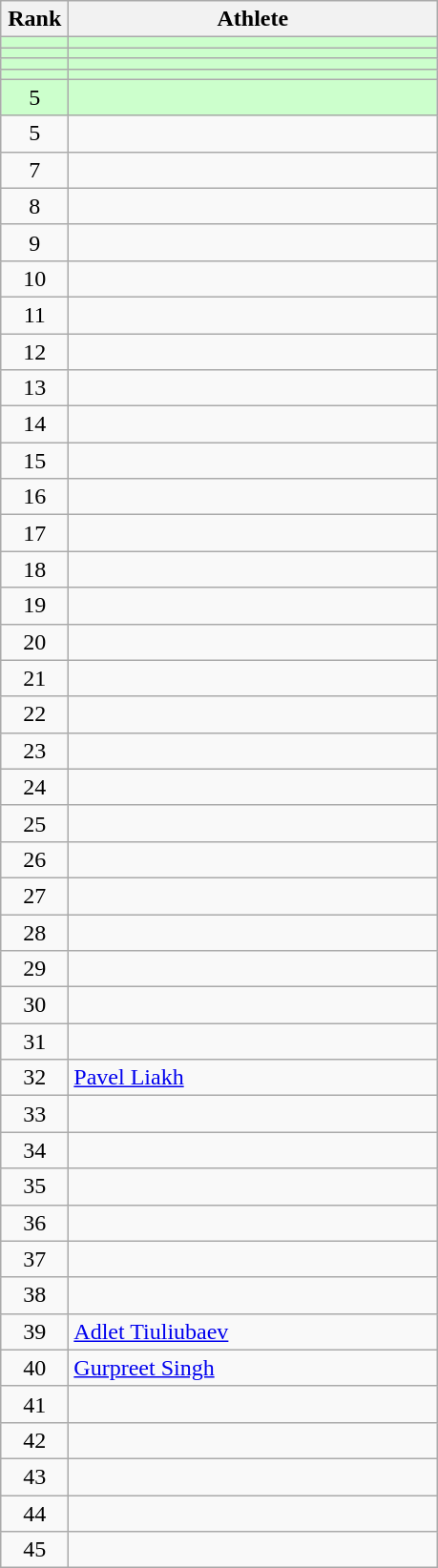<table class="wikitable" style="text-align: center;">
<tr>
<th width=40>Rank</th>
<th width=250>Athlete</th>
</tr>
<tr bgcolor=#ccffcc>
<td></td>
<td align="left"></td>
</tr>
<tr bgcolor=#ccffcc>
<td></td>
<td align="left"></td>
</tr>
<tr bgcolor=#ccffcc>
<td></td>
<td align="left"></td>
</tr>
<tr bgcolor=#ccffcc>
<td></td>
<td align="left"></td>
</tr>
<tr bgcolor=#ccffcc>
<td>5</td>
<td align="left"></td>
</tr>
<tr>
<td>5</td>
<td align="left"></td>
</tr>
<tr>
<td>7</td>
<td align="left"></td>
</tr>
<tr>
<td>8</td>
<td align="left"></td>
</tr>
<tr>
<td>9</td>
<td align="left"></td>
</tr>
<tr>
<td>10</td>
<td align="left"></td>
</tr>
<tr>
<td>11</td>
<td align="left"></td>
</tr>
<tr>
<td>12</td>
<td align="left"></td>
</tr>
<tr>
<td>13</td>
<td align="left"></td>
</tr>
<tr>
<td>14</td>
<td align="left"></td>
</tr>
<tr>
<td>15</td>
<td align="left"></td>
</tr>
<tr>
<td>16</td>
<td align="left"></td>
</tr>
<tr>
<td>17</td>
<td align="left"></td>
</tr>
<tr>
<td>18</td>
<td align="left"></td>
</tr>
<tr>
<td>19</td>
<td align="left"></td>
</tr>
<tr>
<td>20</td>
<td align="left"></td>
</tr>
<tr>
<td>21</td>
<td align="left"></td>
</tr>
<tr>
<td>22</td>
<td align="left"></td>
</tr>
<tr>
<td>23</td>
<td align="left"></td>
</tr>
<tr>
<td>24</td>
<td align="left"></td>
</tr>
<tr>
<td>25</td>
<td align="left"></td>
</tr>
<tr>
<td>26</td>
<td align="left"></td>
</tr>
<tr>
<td>27</td>
<td align="left"></td>
</tr>
<tr>
<td>28</td>
<td align="left"></td>
</tr>
<tr>
<td>29</td>
<td align="left"></td>
</tr>
<tr>
<td>30</td>
<td align="left"></td>
</tr>
<tr>
<td>31</td>
<td align="left"></td>
</tr>
<tr>
<td>32</td>
<td align="left"> <a href='#'>Pavel Liakh</a> </td>
</tr>
<tr>
<td>33</td>
<td align="left"></td>
</tr>
<tr>
<td>34</td>
<td align="left"></td>
</tr>
<tr>
<td>35</td>
<td align="left"></td>
</tr>
<tr>
<td>36</td>
<td align="left"></td>
</tr>
<tr>
<td>37</td>
<td align="left"></td>
</tr>
<tr>
<td>38</td>
<td align="left"></td>
</tr>
<tr>
<td>39</td>
<td align="left"> <a href='#'>Adlet Tiuliubaev</a> </td>
</tr>
<tr>
<td>40</td>
<td align="left"> <a href='#'>Gurpreet Singh</a> </td>
</tr>
<tr>
<td>41</td>
<td align="left"></td>
</tr>
<tr>
<td>42</td>
<td align="left"></td>
</tr>
<tr>
<td>43</td>
<td align="left"></td>
</tr>
<tr>
<td>44</td>
<td align="left"></td>
</tr>
<tr>
<td>45</td>
<td align="left"></td>
</tr>
</table>
